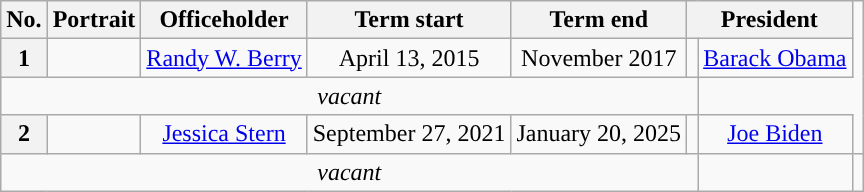<table class="wikitable" style="text-align:center">
<tr>
<th>No.</th>
<th>Portrait</th>
<th>Officeholder</th>
<th>Term start</th>
<th>Term end</th>
<th colspan="2">President</th>
</tr>
<tr>
<th style="background: "><span>1</span></th>
<td></td>
<td><a href='#'>Randy W. Berry</a></td>
<td>April 13, 2015</td>
<td>November 2017</td>
<td style="background: "></td>
<td><a href='#'>Barack Obama</a></td>
</tr>
<tr>
<td colspan="6"><em>vacant</em></td>
</tr>
<tr>
<th style="background: "><span>2</span></th>
<td></td>
<td><a href='#'>Jessica Stern</a></td>
<td>September 27, 2021</td>
<td>January 20, 2025</td>
<td style="background: "></td>
<td><a href='#'>Joe Biden</a></td>
</tr>
<tr>
<td colspan="6"><em>vacant</em></td>
<td></td>
<td></td>
</tr>
</table>
